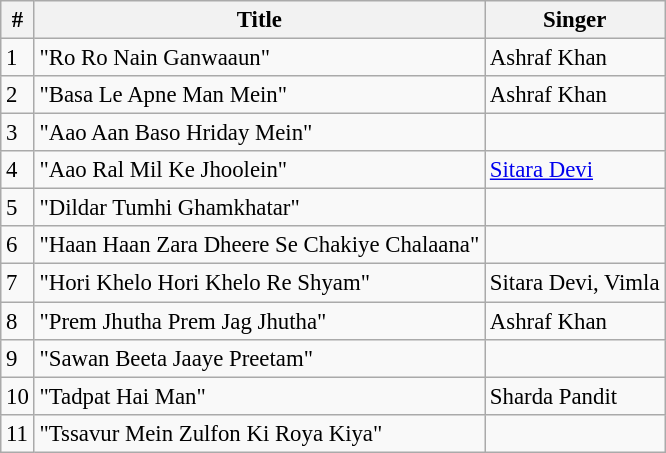<table class="wikitable" style="font-size:95%;">
<tr>
<th>#</th>
<th>Title</th>
<th>Singer</th>
</tr>
<tr>
<td>1</td>
<td>"Ro Ro Nain Ganwaaun"</td>
<td>Ashraf Khan</td>
</tr>
<tr>
<td>2</td>
<td>"Basa Le Apne Man Mein"</td>
<td>Ashraf Khan</td>
</tr>
<tr>
<td>3</td>
<td>"Aao Aan Baso Hriday Mein"</td>
<td></td>
</tr>
<tr>
<td>4</td>
<td>"Aao Ral Mil Ke Jhoolein"</td>
<td><a href='#'>Sitara Devi</a></td>
</tr>
<tr>
<td>5</td>
<td>"Dildar Tumhi Ghamkhatar"</td>
<td></td>
</tr>
<tr>
<td>6</td>
<td>"Haan Haan Zara Dheere Se Chakiye Chalaana"</td>
<td></td>
</tr>
<tr>
<td>7</td>
<td>"Hori Khelo Hori Khelo Re Shyam"</td>
<td>Sitara Devi, Vimla</td>
</tr>
<tr>
<td>8</td>
<td>"Prem Jhutha Prem Jag Jhutha"</td>
<td>Ashraf Khan</td>
</tr>
<tr>
<td>9</td>
<td>"Sawan Beeta Jaaye Preetam"</td>
<td></td>
</tr>
<tr>
<td>10</td>
<td>"Tadpat Hai Man"</td>
<td>Sharda Pandit</td>
</tr>
<tr>
<td>11</td>
<td>"Tssavur Mein Zulfon Ki Roya Kiya"</td>
<td></td>
</tr>
</table>
